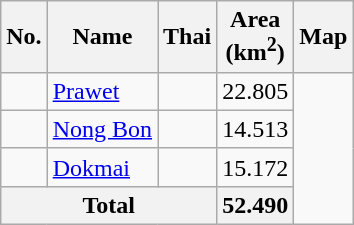<table class="wikitable sortable">
<tr>
<th>No.</th>
<th>Name</th>
<th>Thai</th>
<th>Area<br>(km<sup>2</sup>)</th>
<th>Map</th>
</tr>
<tr>
<td></td>
<td><a href='#'>Prawet</a></td>
<td></td>
<td><div>22.805</div></td>
<td rowspan=4></td>
</tr>
<tr>
<td></td>
<td><a href='#'>Nong Bon</a></td>
<td></td>
<td><div>14.513</div></td>
</tr>
<tr>
<td></td>
<td><a href='#'>Dokmai</a></td>
<td></td>
<td><div>15.172</div></td>
</tr>
<tr>
<th colspan=3>Total</th>
<th><div>52.490</div></th>
</tr>
</table>
